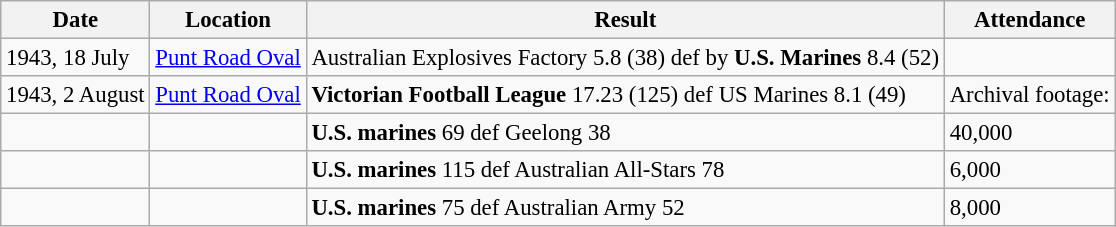<table class="wikitable" style="font-size: 95%;">
<tr>
<th>Date</th>
<th>Location</th>
<th>Result</th>
<th>Attendance</th>
</tr>
<tr>
<td>1943, 18 July</td>
<td><a href='#'>Punt Road Oval</a></td>
<td>Australian Explosives Factory 5.8 (38) def by <strong>U.S. Marines</strong> 8.4 (52)</td>
<td></td>
</tr>
<tr>
<td>1943, 2 August</td>
<td><a href='#'>Punt Road Oval</a></td>
<td><strong>Victorian Football League</strong> 17.23 (125) def US Marines 8.1 (49)</td>
<td> Archival footage: </td>
</tr>
<tr>
<td></td>
<td></td>
<td><strong>U.S. marines</strong> 69 def Geelong 38</td>
<td>40,000</td>
</tr>
<tr>
<td></td>
<td></td>
<td><strong>U.S. marines</strong> 115 def Australian All-Stars 78</td>
<td>6,000</td>
</tr>
<tr>
<td></td>
<td></td>
<td><strong>U.S. marines</strong> 75 def Australian Army 52</td>
<td>8,000</td>
</tr>
</table>
